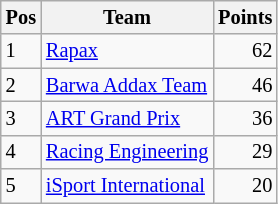<table class="wikitable" style="font-size: 85%;">
<tr>
<th>Pos</th>
<th>Team</th>
<th>Points</th>
</tr>
<tr>
<td>1</td>
<td> <a href='#'>Rapax</a></td>
<td align="right">62</td>
</tr>
<tr>
<td>2</td>
<td> <a href='#'>Barwa Addax Team</a></td>
<td align="right">46</td>
</tr>
<tr>
<td>3</td>
<td> <a href='#'>ART Grand Prix</a></td>
<td align="right">36</td>
</tr>
<tr>
<td>4</td>
<td> <a href='#'>Racing Engineering</a></td>
<td align="right">29</td>
</tr>
<tr>
<td>5</td>
<td> <a href='#'>iSport International</a></td>
<td align="right">20</td>
</tr>
</table>
